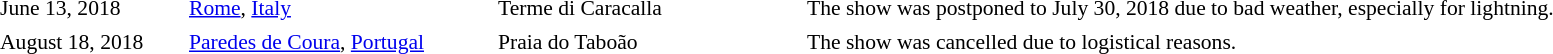<table cellpadding="2" style="border:0 solid darkgrey; font-size:90%">
<tr>
<th style="width:120px;"></th>
<th style="width:200px;"></th>
<th style="width:200px;"></th>
<th style="width:600px;"></th>
</tr>
<tr>
<td>June 13, 2018</td>
<td><a href='#'>Rome</a>, <a href='#'>Italy</a></td>
<td>Terme di Caracalla</td>
<td>The show was postponed to July 30, 2018 due to bad weather, especially for lightning.</td>
</tr>
<tr>
<td>August 18, 2018</td>
<td><a href='#'>Paredes de Coura</a>, <a href='#'>Portugal</a></td>
<td>Praia do Taboão</td>
<td>The show was cancelled due to logistical reasons.</td>
</tr>
<tr>
</tr>
</table>
